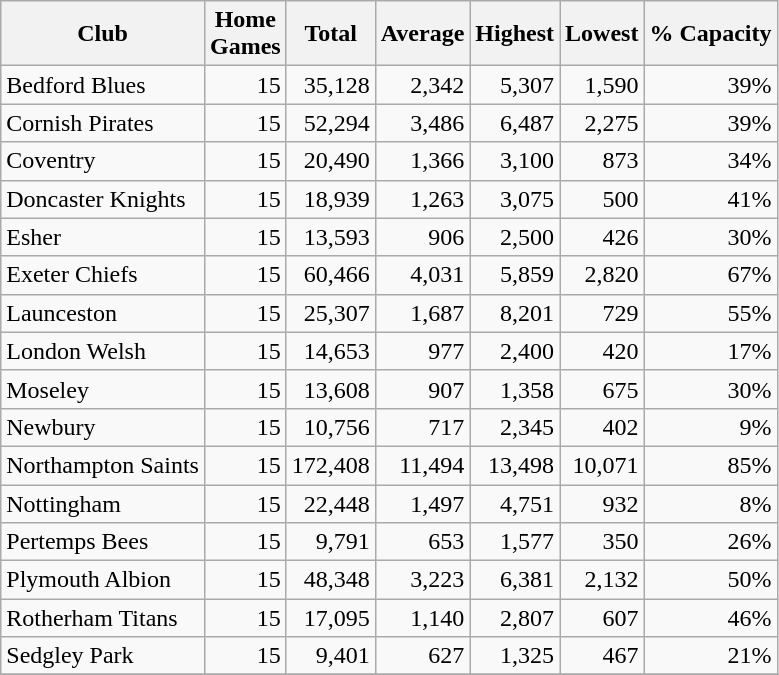<table class="wikitable sortable" style="text-align:right">
<tr>
<th>Club</th>
<th>Home<br>Games</th>
<th>Total</th>
<th>Average</th>
<th>Highest</th>
<th>Lowest</th>
<th>% Capacity</th>
</tr>
<tr>
<td style="text-align:left">Bedford Blues</td>
<td>15</td>
<td>35,128</td>
<td>2,342</td>
<td>5,307</td>
<td>1,590</td>
<td>39%</td>
</tr>
<tr>
<td style="text-align:left">Cornish Pirates</td>
<td>15</td>
<td>52,294</td>
<td>3,486</td>
<td>6,487</td>
<td>2,275</td>
<td>39%</td>
</tr>
<tr>
<td style="text-align:left">Coventry</td>
<td>15</td>
<td>20,490</td>
<td>1,366</td>
<td>3,100</td>
<td>873</td>
<td>34%</td>
</tr>
<tr>
<td style="text-align:left">Doncaster Knights</td>
<td>15</td>
<td>18,939</td>
<td>1,263</td>
<td>3,075</td>
<td>500</td>
<td>41%</td>
</tr>
<tr>
<td style="text-align:left">Esher</td>
<td>15</td>
<td>13,593</td>
<td>906</td>
<td>2,500</td>
<td>426</td>
<td>30%</td>
</tr>
<tr>
<td style="text-align:left">Exeter Chiefs</td>
<td>15</td>
<td>60,466</td>
<td>4,031</td>
<td>5,859</td>
<td>2,820</td>
<td>67%</td>
</tr>
<tr>
<td style="text-align:left">Launceston</td>
<td>15</td>
<td>25,307</td>
<td>1,687</td>
<td>8,201</td>
<td>729</td>
<td>55%</td>
</tr>
<tr>
<td style="text-align:left">London Welsh</td>
<td>15</td>
<td>14,653</td>
<td>977</td>
<td>2,400</td>
<td>420</td>
<td>17%</td>
</tr>
<tr>
<td style="text-align:left">Moseley</td>
<td>15</td>
<td>13,608</td>
<td>907</td>
<td>1,358</td>
<td>675</td>
<td>30%</td>
</tr>
<tr>
<td style="text-align:left">Newbury</td>
<td>15</td>
<td>10,756</td>
<td>717</td>
<td>2,345</td>
<td>402</td>
<td>9%</td>
</tr>
<tr>
<td style="text-align:left">Northampton Saints</td>
<td>15</td>
<td>172,408</td>
<td>11,494</td>
<td>13,498</td>
<td>10,071</td>
<td>85%</td>
</tr>
<tr>
<td style="text-align:left">Nottingham</td>
<td>15</td>
<td>22,448</td>
<td>1,497</td>
<td>4,751</td>
<td>932</td>
<td>8%</td>
</tr>
<tr>
<td style="text-align:left">Pertemps Bees</td>
<td>15</td>
<td>9,791</td>
<td>653</td>
<td>1,577</td>
<td>350</td>
<td>26%</td>
</tr>
<tr>
<td style="text-align:left">Plymouth Albion</td>
<td>15</td>
<td>48,348</td>
<td>3,223</td>
<td>6,381</td>
<td>2,132</td>
<td>50%</td>
</tr>
<tr>
<td style="text-align:left">Rotherham Titans</td>
<td>15</td>
<td>17,095</td>
<td>1,140</td>
<td>2,807</td>
<td>607</td>
<td>46%</td>
</tr>
<tr>
<td style="text-align:left">Sedgley Park</td>
<td>15</td>
<td>9,401</td>
<td>627</td>
<td>1,325</td>
<td>467</td>
<td>21%</td>
</tr>
<tr>
</tr>
</table>
